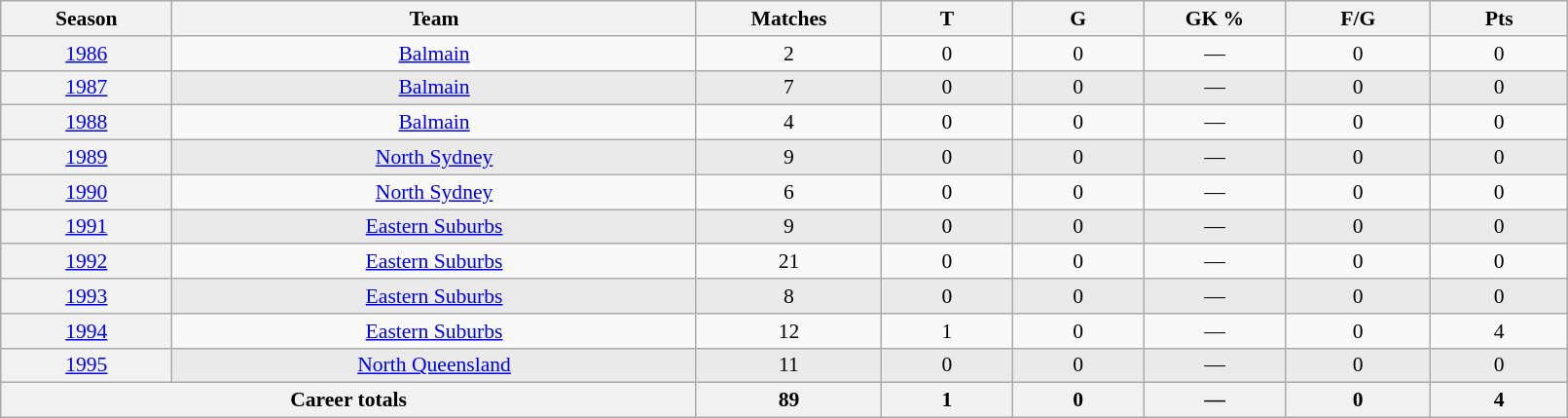<table class="wikitable sortable"  style="font-size:90%; text-align:center; width:85%;">
<tr>
<th width=2%>Season</th>
<th width=8%>Team</th>
<th width=2%>Matches</th>
<th width=2%>T</th>
<th width=2%>G</th>
<th width=2%>GK %</th>
<th width=2%>F/G</th>
<th width=2%>Pts</th>
</tr>
<tr>
<th scope="row" style="text-align:center; font-weight:normal"><a href='#'>1986</a></th>
<td style="text-align:center;"> <a href='#'>Balmain</a></td>
<td>2</td>
<td>0</td>
<td>0</td>
<td>—</td>
<td>0</td>
<td>0</td>
</tr>
<tr style="background-color: #EAEAEA">
<th scope="row" style="text-align:center; font-weight:normal"><a href='#'>1987</a></th>
<td style="text-align:center;"> <a href='#'>Balmain</a></td>
<td>7</td>
<td>0</td>
<td>0</td>
<td>—</td>
<td>0</td>
<td>0</td>
</tr>
<tr>
<th scope="row" style="text-align:center; font-weight:normal"><a href='#'>1988</a></th>
<td style="text-align:center;"> <a href='#'>Balmain</a></td>
<td>4</td>
<td>0</td>
<td>0</td>
<td>—</td>
<td>0</td>
<td>0</td>
</tr>
<tr style="background-color: #EAEAEA">
<th scope="row" style="text-align:center; font-weight:normal"><a href='#'>1989</a></th>
<td style="text-align:center;"> <a href='#'>North Sydney</a></td>
<td>9</td>
<td>0</td>
<td>0</td>
<td>—</td>
<td>0</td>
<td>0</td>
</tr>
<tr>
<th scope="row" style="text-align:center; font-weight:normal"><a href='#'>1990</a></th>
<td style="text-align:center;"> <a href='#'>North Sydney</a></td>
<td>6</td>
<td>0</td>
<td>0</td>
<td>—</td>
<td>0</td>
<td>0</td>
</tr>
<tr style="background-color: #EAEAEA">
<th scope="row" style="text-align:center; font-weight:normal"><a href='#'>1991</a></th>
<td style="text-align:center;"> <a href='#'>Eastern Suburbs</a></td>
<td>9</td>
<td>0</td>
<td>0</td>
<td>—</td>
<td>0</td>
<td>0</td>
</tr>
<tr>
<th scope="row" style="text-align:center; font-weight:normal"><a href='#'>1992</a></th>
<td style="text-align:center;"> <a href='#'>Eastern Suburbs</a></td>
<td>21</td>
<td>0</td>
<td>0</td>
<td>—</td>
<td>0</td>
<td>0</td>
</tr>
<tr style="background-color: #EAEAEA">
<th scope="row" style="text-align:center; font-weight:normal"><a href='#'>1993</a></th>
<td style="text-align:center;"> <a href='#'>Eastern Suburbs</a></td>
<td>8</td>
<td>0</td>
<td>0</td>
<td>—</td>
<td>0</td>
<td>0</td>
</tr>
<tr>
<th scope="row" style="text-align:center; font-weight:normal"><a href='#'>1994</a></th>
<td style="text-align:center;"> <a href='#'>Eastern Suburbs</a></td>
<td>12</td>
<td>1</td>
<td>0</td>
<td>—</td>
<td>0</td>
<td>4</td>
</tr>
<tr style="background-color: #EAEAEA">
<th scope="row" style="text-align:center; font-weight:normal"><a href='#'>1995</a></th>
<td style="text-align:center;"> <a href='#'>North Queensland</a></td>
<td>11</td>
<td>0</td>
<td>0</td>
<td>—</td>
<td>0</td>
<td>0</td>
</tr>
<tr class="sortbottom">
<th colspan=2>Career totals</th>
<th>89</th>
<th>1</th>
<th>0</th>
<th>—</th>
<th>0</th>
<th>4</th>
</tr>
</table>
